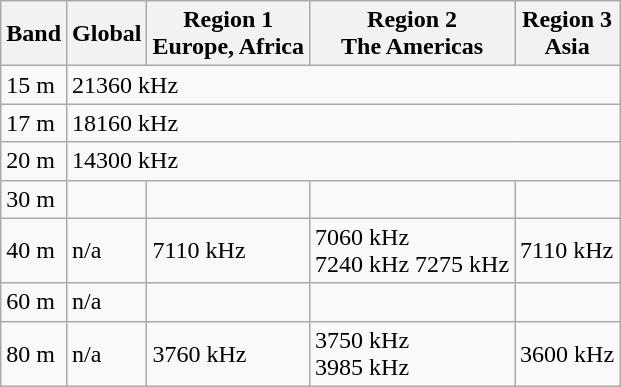<table class="wikitable">
<tr>
<th>Band</th>
<th>Global</th>
<th>Region 1<br>Europe, Africa</th>
<th>Region 2<br>The Americas</th>
<th>Region 3<br>Asia</th>
</tr>
<tr>
<td>15 m</td>
<td colspan="4">21360 kHz</td>
</tr>
<tr>
<td>17 m</td>
<td colspan="4">18160 kHz</td>
</tr>
<tr>
<td>20 m</td>
<td colspan="4">14300 kHz</td>
</tr>
<tr>
<td>30 m</td>
<td></td>
<td></td>
<td></td>
<td></td>
</tr>
<tr>
<td>40 m</td>
<td>n/a</td>
<td>7110 kHz</td>
<td>7060 kHz<br>7240 kHz 7275 kHz</td>
<td>7110 kHz</td>
</tr>
<tr>
<td>60 m</td>
<td>n/a</td>
<td></td>
<td></td>
<td></td>
</tr>
<tr>
<td>80 m</td>
<td>n/a</td>
<td>3760 kHz</td>
<td>3750 kHz<br>3985 kHz</td>
<td>3600 kHz</td>
</tr>
</table>
